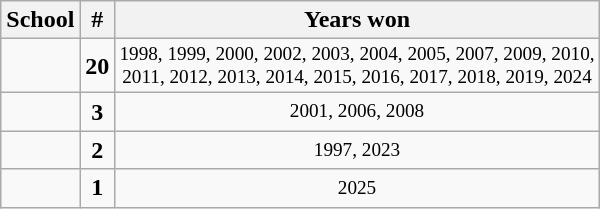<table class="wikitable" style="text-align:center;">
<tr>
<th>School</th>
<th>#</th>
<th>Years won</th>
</tr>
<tr>
<td style=><strong></strong></td>
<td><strong>20</strong></td>
<td style="font-size:80%;">1998, 1999, 2000, 2002, 2003, 2004, 2005, 2007, 2009, 2010,<br> 2011, 2012, 2013, 2014, 2015, 2016, 2017, 2018, 2019, 2024</td>
</tr>
<tr>
<td style=><strong></strong></td>
<td><strong>3</strong></td>
<td style="font-size:80%;">2001, 2006, 2008</td>
</tr>
<tr>
<td style=><strong></strong></td>
<td><strong>2</strong></td>
<td style="font-size:80%;">1997, 2023</td>
</tr>
<tr>
<td style=><strong></strong></td>
<td><strong>1</strong></td>
<td style="font-size:80%;">2025</td>
</tr>
</table>
